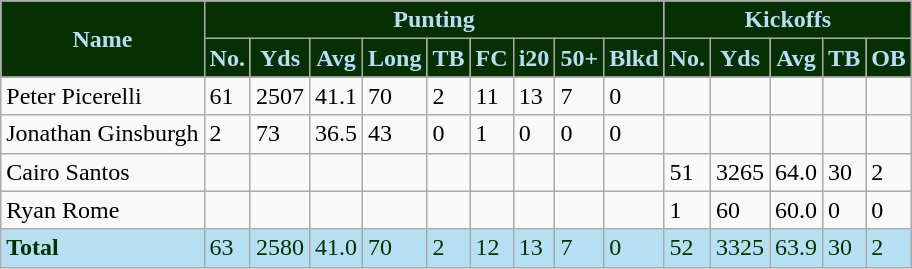<table class="wikitable" style="white-space:nowrap;">
<tr>
<th style="background: #063003; color: #B6DFF4;" rowspan="2">Name</th>
<th style="background: #063003; color: #B6DFF4;" colspan="9">Punting</th>
<th style="background: #063003; color: #B6DFF4;" colspan="5">Kickoffs</th>
</tr>
<tr>
<th style="background: #063003; color: #B6DFF4;">No.</th>
<th style="background: #063003; color: #B6DFF4;">Yds</th>
<th style="background: #063003; color: #B6DFF4;">Avg</th>
<th style="background: #063003; color: #B6DFF4;">Long</th>
<th style="background: #063003; color: #B6DFF4;">TB</th>
<th style="background: #063003; color: #B6DFF4;">FC</th>
<th style="background: #063003; color: #B6DFF4;">i20</th>
<th style="background: #063003; color: #B6DFF4;">50+</th>
<th style="background: #063003; color: #B6DFF4;">Blkd</th>
<th style="background: #063003; color: #B6DFF4;">No.</th>
<th style="background: #063003; color: #B6DFF4;">Yds</th>
<th style="background: #063003; color: #B6DFF4;">Avg</th>
<th style="background: #063003; color: #B6DFF4;">TB</th>
<th style="background: #063003; color: #B6DFF4;">OB</th>
</tr>
<tr>
<td>Peter Picerelli</td>
<td>61</td>
<td>2507</td>
<td>41.1</td>
<td>70</td>
<td>2</td>
<td>11</td>
<td>13</td>
<td>7</td>
<td>0</td>
<td></td>
<td></td>
<td></td>
<td></td>
<td></td>
</tr>
<tr>
<td>Jonathan Ginsburgh</td>
<td>2</td>
<td>73</td>
<td>36.5</td>
<td>43</td>
<td>0</td>
<td>1</td>
<td>0</td>
<td>0</td>
<td>0</td>
<td></td>
<td></td>
<td></td>
<td></td>
<td></td>
</tr>
<tr>
<td>Cairo Santos</td>
<td></td>
<td></td>
<td></td>
<td></td>
<td></td>
<td></td>
<td></td>
<td></td>
<td></td>
<td>51</td>
<td>3265</td>
<td>64.0</td>
<td>30</td>
<td>2</td>
</tr>
<tr>
<td>Ryan Rome</td>
<td></td>
<td></td>
<td></td>
<td></td>
<td></td>
<td></td>
<td></td>
<td></td>
<td></td>
<td>1</td>
<td>60</td>
<td>60.0</td>
<td>0</td>
<td>0</td>
</tr>
<tr style="background: #B6DFF4; color: #063003;">
<td><strong>Total</strong></td>
<td>63</td>
<td>2580</td>
<td>41.0</td>
<td>70</td>
<td>2</td>
<td>12</td>
<td>13</td>
<td>7</td>
<td>0</td>
<td>52</td>
<td>3325</td>
<td>63.9</td>
<td>30</td>
<td>2</td>
</tr>
</table>
